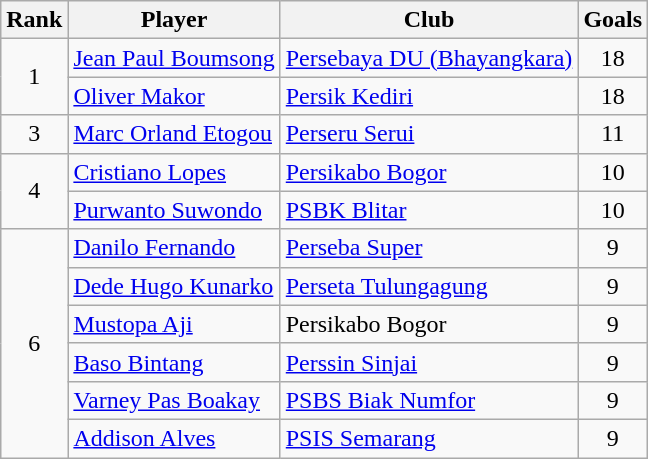<table class="wikitable" style="text-align:center">
<tr>
<th>Rank</th>
<th>Player</th>
<th>Club</th>
<th>Goals</th>
</tr>
<tr>
<td rowspan="2">1</td>
<td align="left"> <a href='#'>Jean Paul Boumsong</a></td>
<td align="left"><a href='#'>Persebaya DU (Bhayangkara)</a></td>
<td>18</td>
</tr>
<tr>
<td align="left"> <a href='#'>Oliver Makor</a></td>
<td align="left"><a href='#'>Persik Kediri</a></td>
<td>18</td>
</tr>
<tr>
<td rowspan="1">3</td>
<td align="left"><a href='#'>Marc Orland Etogou</a></td>
<td align="left"><a href='#'>Perseru Serui</a></td>
<td>11</td>
</tr>
<tr>
<td rowspan="2">4</td>
<td align="left"><a href='#'>Cristiano Lopes</a></td>
<td align="left"><a href='#'>Persikabo Bogor</a></td>
<td>10</td>
</tr>
<tr>
<td align="left"><a href='#'>Purwanto Suwondo</a></td>
<td align="left"><a href='#'>PSBK Blitar</a></td>
<td>10</td>
</tr>
<tr>
<td rowspan="6">6</td>
<td align="left"><a href='#'>Danilo Fernando</a></td>
<td align="left"><a href='#'>Perseba Super</a></td>
<td>9</td>
</tr>
<tr>
<td align="left"><a href='#'>Dede Hugo Kunarko</a></td>
<td align="left"><a href='#'>Perseta Tulungagung</a></td>
<td>9</td>
</tr>
<tr>
<td align="left"><a href='#'>Mustopa Aji</a></td>
<td align="left">Persikabo Bogor</td>
<td>9</td>
</tr>
<tr>
<td align="left"><a href='#'>Baso Bintang</a></td>
<td align="left"><a href='#'>Perssin Sinjai</a></td>
<td>9</td>
</tr>
<tr>
<td align="left"><a href='#'>Varney Pas Boakay</a></td>
<td align="left"><a href='#'>PSBS Biak Numfor</a></td>
<td>9</td>
</tr>
<tr>
<td align="left"><a href='#'>Addison Alves</a></td>
<td align="left"><a href='#'>PSIS Semarang</a></td>
<td>9</td>
</tr>
</table>
